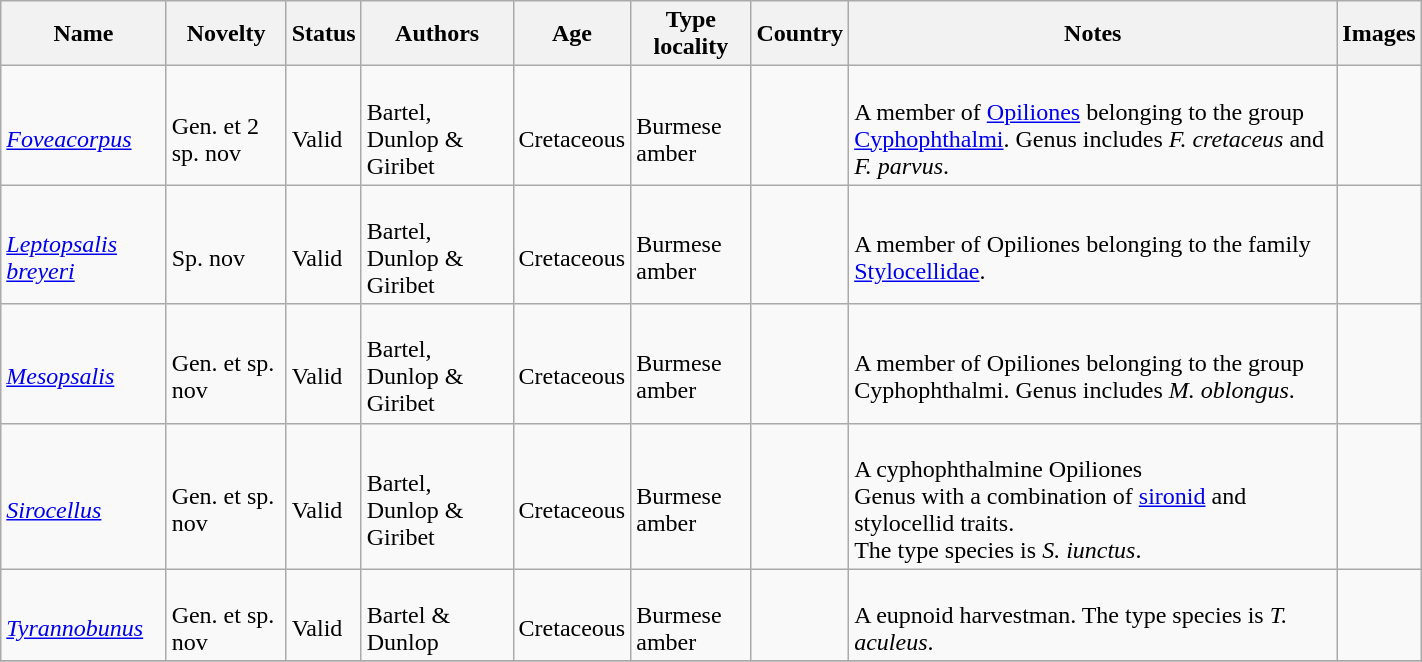<table class="wikitable sortable" align="center" width="75%">
<tr>
<th>Name</th>
<th>Novelty</th>
<th>Status</th>
<th>Authors</th>
<th>Age</th>
<th>Type locality</th>
<th>Country</th>
<th>Notes</th>
<th>Images</th>
</tr>
<tr>
<td><br><em><a href='#'>Foveacorpus</a></em></td>
<td><br>Gen. et 2 sp. nov</td>
<td><br>Valid</td>
<td><br>Bartel, Dunlop & Giribet</td>
<td><br>Cretaceous</td>
<td><br>Burmese amber</td>
<td><br></td>
<td><br>A member of <a href='#'>Opiliones</a> belonging to the group <a href='#'>Cyphophthalmi</a>. Genus includes <em>F. cretaceus</em> and <em>F. parvus</em>.</td>
<td></td>
</tr>
<tr>
<td><br><em><a href='#'>Leptopsalis breyeri</a></em></td>
<td><br>Sp. nov</td>
<td><br>Valid</td>
<td><br>Bartel, Dunlop & Giribet</td>
<td><br>Cretaceous</td>
<td><br>Burmese amber</td>
<td><br></td>
<td><br>A member of Opiliones belonging to the family <a href='#'>Stylocellidae</a>.</td>
<td></td>
</tr>
<tr>
<td><br><em><a href='#'>Mesopsalis</a></em></td>
<td><br>Gen. et sp. nov</td>
<td><br>Valid</td>
<td><br>Bartel, Dunlop & Giribet</td>
<td><br>Cretaceous</td>
<td><br>Burmese amber</td>
<td><br></td>
<td><br>A member of Opiliones belonging to the group Cyphophthalmi. Genus includes <em>M. oblongus</em>.</td>
<td></td>
</tr>
<tr>
<td><br><em><a href='#'>Sirocellus</a></em></td>
<td><br>Gen. et sp. nov</td>
<td><br>Valid</td>
<td><br>Bartel, Dunlop & Giribet</td>
<td><br>Cretaceous</td>
<td><br>Burmese amber</td>
<td><br></td>
<td><br>A cyphophthalmine Opiliones<br> Genus with a combination of <a href='#'>sironid</a> and stylocellid traits.<br> The type species is <em>S. iunctus</em>.</td>
<td></td>
</tr>
<tr>
<td><br><em><a href='#'>Tyrannobunus</a></em></td>
<td><br>Gen. et sp. nov</td>
<td><br>Valid</td>
<td><br>Bartel & Dunlop</td>
<td><br>Cretaceous</td>
<td><br>Burmese amber</td>
<td><br></td>
<td><br>A eupnoid harvestman. The type species is <em>T. aculeus</em>.</td>
<td></td>
</tr>
<tr>
</tr>
</table>
